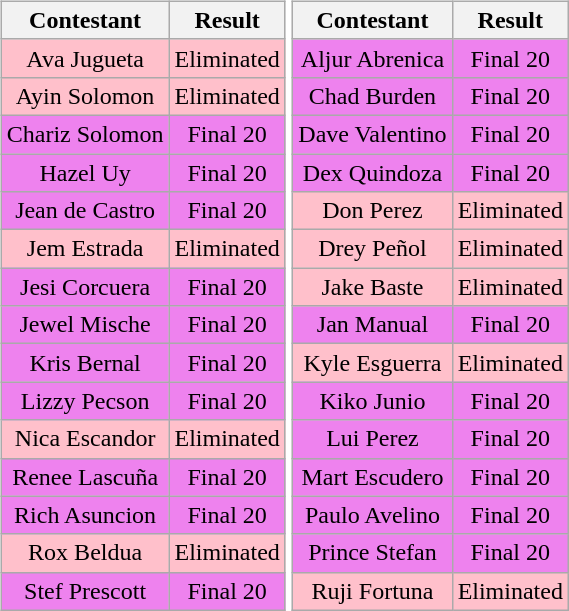<table>
<tr>
<td><br><table class="wikitable sortable nowrap" style="margin:auto; text-align:center">
<tr>
<th scope="col">Contestant</th>
<th scope="col">Result</th>
</tr>
<tr>
<td bgcolor=pink>Ava Jugueta</td>
<td bgcolor=pink>Eliminated</td>
</tr>
<tr>
<td bgcolor=pink>Ayin Solomon</td>
<td bgcolor=pink>Eliminated</td>
</tr>
<tr>
<td bgcolor=violet>Chariz Solomon</td>
<td bgcolor=violet>Final 20</td>
</tr>
<tr>
<td bgcolor=violet>Hazel Uy</td>
<td bgcolor=violet>Final 20</td>
</tr>
<tr>
<td bgcolor=violet>Jean de Castro</td>
<td bgcolor=violet>Final 20</td>
</tr>
<tr>
<td bgcolor=pink>Jem Estrada</td>
<td bgcolor=pink>Eliminated</td>
</tr>
<tr>
<td bgcolor=violet>Jesi Corcuera</td>
<td bgcolor=violet>Final 20</td>
</tr>
<tr>
<td bgcolor=violet>Jewel Mische</td>
<td bgcolor=violet>Final 20</td>
</tr>
<tr>
<td bgcolor=violet>Kris Bernal</td>
<td bgcolor=violet>Final 20</td>
</tr>
<tr>
<td bgcolor=violet>Lizzy Pecson</td>
<td bgcolor=violet>Final 20</td>
</tr>
<tr>
<td bgcolor=pink>Nica Escandor</td>
<td bgcolor=pink>Eliminated</td>
</tr>
<tr>
<td bgcolor=violet>Renee Lascuña</td>
<td bgcolor=violet>Final 20</td>
</tr>
<tr>
<td bgcolor=violet>Rich Asuncion</td>
<td bgcolor=violet>Final 20</td>
</tr>
<tr>
<td bgcolor=pink>Rox Beldua</td>
<td bgcolor=pink>Eliminated</td>
</tr>
<tr>
<td bgcolor=violet>Stef Prescott</td>
<td bgcolor=violet>Final 20</td>
</tr>
</table>
</td>
<td><br><table class="wikitable sortable nowrap" style="margin:auto; text-align:center">
<tr>
<th scope="col">Contestant</th>
<th scope="col">Result</th>
</tr>
<tr>
<td bgcolor=violet>Aljur Abrenica</td>
<td bgcolor=violet>Final 20</td>
</tr>
<tr>
<td bgcolor=violet>Chad Burden</td>
<td bgcolor=violet>Final 20</td>
</tr>
<tr>
<td bgcolor=violet>Dave Valentino</td>
<td bgcolor=violet>Final 20</td>
</tr>
<tr>
<td bgcolor=violet>Dex Quindoza</td>
<td bgcolor=violet>Final 20</td>
</tr>
<tr>
<td bgcolor=pink>Don Perez</td>
<td bgcolor=pink>Eliminated</td>
</tr>
<tr>
<td bgcolor=pink>Drey Peñol</td>
<td bgcolor=pink>Eliminated</td>
</tr>
<tr>
<td bgcolor=pink>Jake Baste</td>
<td bgcolor=pink>Eliminated</td>
</tr>
<tr>
<td bgcolor=violet>Jan Manual</td>
<td bgcolor=violet>Final 20</td>
</tr>
<tr>
<td bgcolor=pink>Kyle Esguerra</td>
<td bgcolor=pink>Eliminated</td>
</tr>
<tr>
<td bgcolor=violet>Kiko Junio</td>
<td bgcolor=violet>Final 20</td>
</tr>
<tr>
<td bgcolor=violet>Lui Perez</td>
<td bgcolor=violet>Final 20</td>
</tr>
<tr>
<td bgcolor=violet>Mart Escudero</td>
<td bgcolor=violet>Final 20</td>
</tr>
<tr>
<td bgcolor=violet>Paulo Avelino</td>
<td bgcolor=violet>Final 20</td>
</tr>
<tr>
<td bgcolor=violet>Prince Stefan</td>
<td bgcolor=violet>Final 20</td>
</tr>
<tr>
<td bgcolor=pink>Ruji Fortuna</td>
<td bgcolor=pink>Eliminated</td>
</tr>
</table>
</td>
</tr>
</table>
